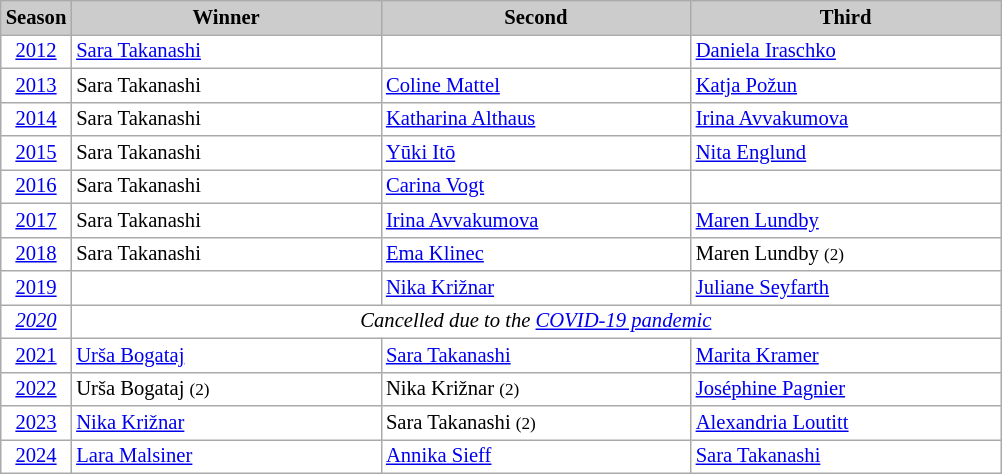<table class="wikitable plainrowheaders" style="background:#fff; font-size:86%; line-height:16px; border:grey solid 1px; border-collapse:collapse;">
<tr style="background:#ccc; text-align:center;">
<th style="background:#ccc;" width="30">Season</th>
<th style="background:#ccc;" width="200">Winner</th>
<th style="background:#ccc;" width="200">Second</th>
<th style="background:#ccc;" width="200">Third</th>
</tr>
<tr>
<td align=center><a href='#'>2012</a></td>
<td> <a href='#'>Sara Takanashi</a></td>
<td></td>
<td> <a href='#'>Daniela Iraschko</a></td>
</tr>
<tr>
<td align=center><a href='#'>2013</a></td>
<td> Sara Takanashi</td>
<td> <a href='#'>Coline Mattel</a></td>
<td> <a href='#'>Katja Požun</a></td>
</tr>
<tr>
<td align=center><a href='#'>2014</a></td>
<td> Sara Takanashi</td>
<td> <a href='#'>Katharina Althaus</a></td>
<td> <a href='#'>Irina Avvakumova</a></td>
</tr>
<tr>
<td align=center><a href='#'>2015</a></td>
<td> Sara Takanashi</td>
<td> <a href='#'>Yūki Itō</a></td>
<td> <a href='#'>Nita Englund</a></td>
</tr>
<tr>
<td align=center><a href='#'>2016</a></td>
<td> Sara Takanashi</td>
<td> <a href='#'>Carina Vogt</a></td>
<td></td>
</tr>
<tr>
<td align=center><a href='#'>2017</a></td>
<td> Sara Takanashi</td>
<td> <a href='#'>Irina Avvakumova</a></td>
<td> <a href='#'>Maren Lundby</a></td>
</tr>
<tr>
<td align=center><a href='#'>2018</a></td>
<td> Sara Takanashi</td>
<td> <a href='#'>Ema Klinec</a></td>
<td> Maren Lundby <small>(2)</small></td>
</tr>
<tr>
<td align=center><a href='#'>2019</a></td>
<td></td>
<td> <a href='#'>Nika Križnar</a></td>
<td> <a href='#'>Juliane Seyfarth</a></td>
</tr>
<tr>
<td align=center><em><a href='#'>2020</a></em></td>
<td align=center colspan=3><em>Cancelled due to the <a href='#'>COVID-19 pandemic</a></em></td>
</tr>
<tr>
<td align=center><a href='#'>2021</a></td>
<td> <a href='#'>Urša Bogataj</a></td>
<td> <a href='#'>Sara Takanashi</a></td>
<td> <a href='#'>Marita Kramer</a></td>
</tr>
<tr>
<td align=center><a href='#'>2022</a></td>
<td> Urša Bogataj <small>(2)</small></td>
<td> Nika Križnar <small>(2)</small></td>
<td> <a href='#'>Joséphine Pagnier</a></td>
</tr>
<tr>
<td align=center><a href='#'>2023</a></td>
<td> <a href='#'>Nika Križnar</a></td>
<td> Sara Takanashi <small>(2)</small></td>
<td> <a href='#'>Alexandria Loutitt</a></td>
</tr>
<tr>
<td align=center><a href='#'>2024</a></td>
<td> <a href='#'>Lara Malsiner</a></td>
<td> <a href='#'>Annika Sieff</a></td>
<td> <a href='#'>Sara Takanashi</a></td>
</tr>
</table>
